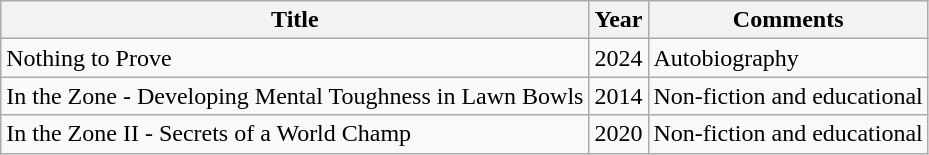<table class="wikitable">
<tr>
<th>Title</th>
<th>Year</th>
<th>Comments</th>
</tr>
<tr>
<td>Nothing to Prove</td>
<td>2024</td>
<td>Autobiography</td>
</tr>
<tr>
<td>In the Zone - Developing Mental Toughness in Lawn Bowls</td>
<td>2014</td>
<td>Non-fiction and educational</td>
</tr>
<tr>
<td>In the Zone II - Secrets of a World Champ</td>
<td>2020</td>
<td>Non-fiction and educational</td>
</tr>
</table>
